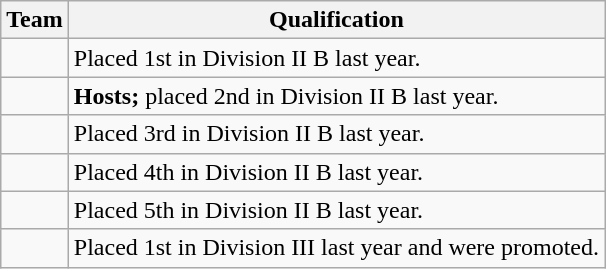<table class="wikitable">
<tr>
<th>Team</th>
<th>Qualification</th>
</tr>
<tr>
<td></td>
<td>Placed 1st in Division II B last year.</td>
</tr>
<tr>
<td></td>
<td><strong>Hosts;</strong> placed 2nd in Division II B last year.</td>
</tr>
<tr>
<td><s></s></td>
<td>Placed 3rd in Division II B last year.</td>
</tr>
<tr>
<td></td>
<td>Placed 4th in Division II B last year.</td>
</tr>
<tr>
<td></td>
<td>Placed 5th in Division II B last year.</td>
</tr>
<tr>
<td></td>
<td>Placed 1st in Division III last year and were promoted.</td>
</tr>
</table>
